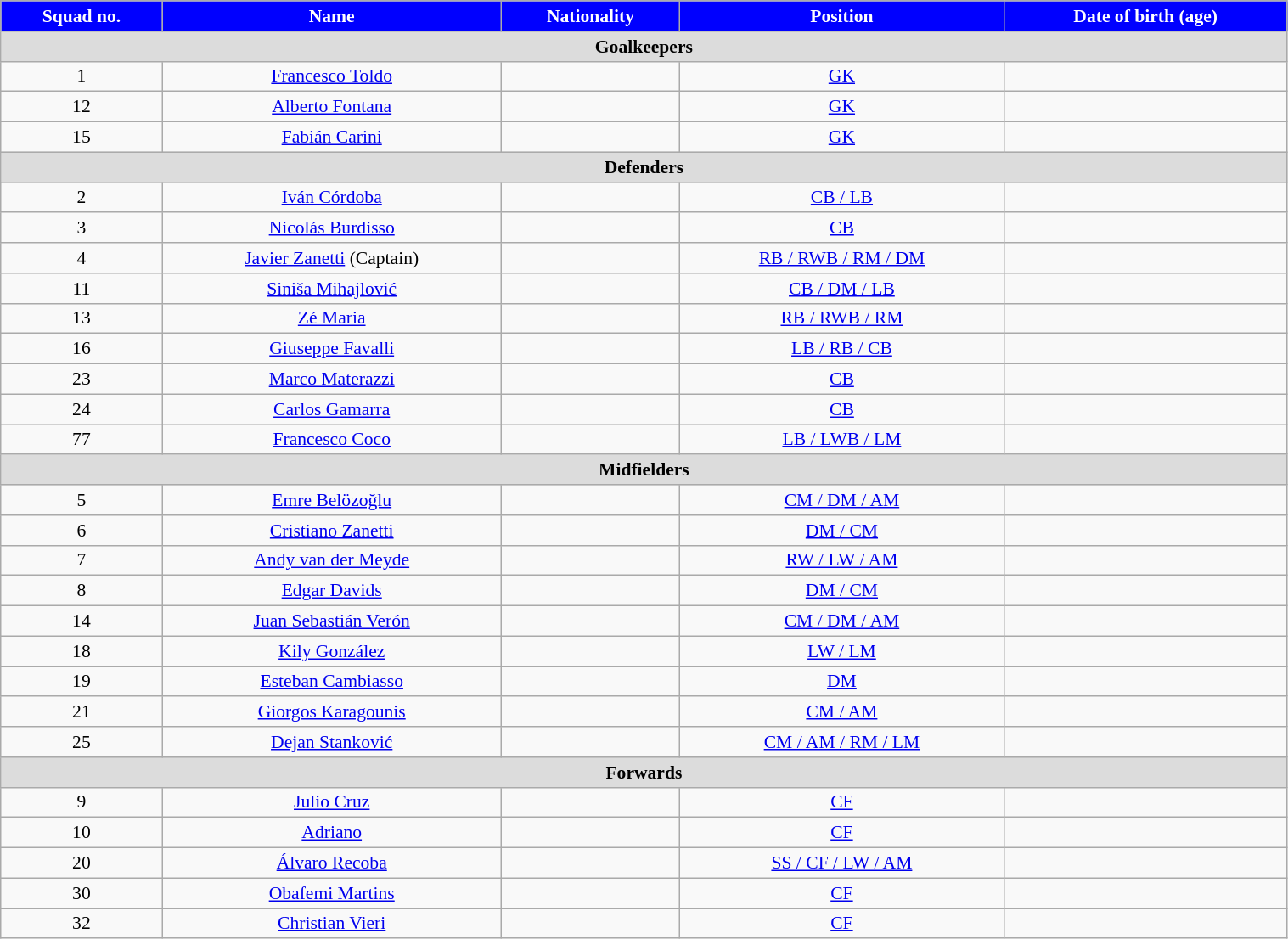<table class="wikitable" style="text-align:center; font-size:90%; width:80%">
<tr>
<th style="background:#0000FF; color:white; text-align:center">Squad no.</th>
<th style="background:#0000FF; color:white; text-align:center">Name</th>
<th style="background:#0000FF; color:white; text-align:center">Nationality</th>
<th style="background:#0000FF; color:white; text-align:center">Position</th>
<th style="background:#0000FF; color:white; text-align:center">Date of birth (age)</th>
</tr>
<tr>
<th colspan="6" style="background:#dcdcdc; color:black; text-align:center">Goalkeepers</th>
</tr>
<tr>
<td>1</td>
<td><a href='#'>Francesco Toldo</a></td>
<td></td>
<td><a href='#'>GK</a></td>
<td></td>
</tr>
<tr>
<td>12</td>
<td><a href='#'>Alberto Fontana</a></td>
<td></td>
<td><a href='#'>GK</a></td>
<td></td>
</tr>
<tr>
<td>15</td>
<td><a href='#'>Fabián Carini</a></td>
<td></td>
<td><a href='#'>GK</a></td>
<td></td>
</tr>
<tr>
<th colspan="6" style="background:#dcdcdc; color:black; text-align:center">Defenders</th>
</tr>
<tr>
<td>2</td>
<td><a href='#'>Iván Córdoba</a></td>
<td></td>
<td><a href='#'>CB / LB</a></td>
<td></td>
</tr>
<tr>
<td>3</td>
<td><a href='#'>Nicolás Burdisso</a></td>
<td></td>
<td><a href='#'>CB</a></td>
<td></td>
</tr>
<tr>
<td>4</td>
<td><a href='#'>Javier Zanetti</a> (Captain)</td>
<td></td>
<td><a href='#'>RB / RWB / RM / DM</a></td>
<td></td>
</tr>
<tr>
<td>11</td>
<td><a href='#'>Siniša Mihajlović</a></td>
<td></td>
<td><a href='#'>CB / DM / LB</a></td>
<td></td>
</tr>
<tr>
<td>13</td>
<td><a href='#'>Zé Maria</a></td>
<td></td>
<td><a href='#'>RB / RWB / RM</a></td>
<td></td>
</tr>
<tr>
<td>16</td>
<td><a href='#'>Giuseppe Favalli</a></td>
<td></td>
<td><a href='#'>LB / RB / CB</a></td>
<td></td>
</tr>
<tr>
<td>23</td>
<td><a href='#'>Marco Materazzi</a></td>
<td></td>
<td><a href='#'>CB</a></td>
<td></td>
</tr>
<tr>
<td>24</td>
<td><a href='#'>Carlos Gamarra</a></td>
<td></td>
<td><a href='#'>CB</a></td>
<td></td>
</tr>
<tr>
<td>77</td>
<td><a href='#'>Francesco Coco</a></td>
<td></td>
<td><a href='#'>LB / LWB / LM</a></td>
<td></td>
</tr>
<tr>
<th colspan="6" style="background:#dcdcdc; color:black; text-align:center">Midfielders</th>
</tr>
<tr>
<td>5</td>
<td><a href='#'>Emre Belözoğlu</a></td>
<td></td>
<td><a href='#'>CM / DM / AM</a></td>
<td></td>
</tr>
<tr>
<td>6</td>
<td><a href='#'>Cristiano Zanetti</a></td>
<td></td>
<td><a href='#'>DM / CM</a></td>
<td></td>
</tr>
<tr>
<td>7</td>
<td><a href='#'>Andy van der Meyde</a></td>
<td></td>
<td><a href='#'>RW / LW / AM</a></td>
<td></td>
</tr>
<tr>
<td>8</td>
<td><a href='#'>Edgar Davids</a></td>
<td></td>
<td><a href='#'>DM / CM</a></td>
<td></td>
</tr>
<tr>
<td>14</td>
<td><a href='#'>Juan Sebastián Verón</a></td>
<td></td>
<td><a href='#'>CM / DM / AM</a></td>
<td></td>
</tr>
<tr>
<td>18</td>
<td><a href='#'>Kily González</a></td>
<td></td>
<td><a href='#'>LW / LM</a></td>
<td></td>
</tr>
<tr>
<td>19</td>
<td><a href='#'>Esteban Cambiasso</a></td>
<td></td>
<td><a href='#'>DM</a></td>
<td></td>
</tr>
<tr>
<td>21</td>
<td><a href='#'>Giorgos Karagounis</a></td>
<td></td>
<td><a href='#'>CM / AM</a></td>
<td></td>
</tr>
<tr>
<td>25</td>
<td><a href='#'>Dejan Stanković</a></td>
<td></td>
<td><a href='#'>CM / AM / RM / LM</a></td>
<td></td>
</tr>
<tr>
<th colspan="7" style="background:#dcdcdc; color:black; text-align:center">Forwards</th>
</tr>
<tr>
<td>9</td>
<td><a href='#'>Julio Cruz</a></td>
<td></td>
<td><a href='#'>CF</a></td>
<td></td>
</tr>
<tr>
<td>10</td>
<td><a href='#'>Adriano</a></td>
<td></td>
<td><a href='#'>CF</a></td>
<td></td>
</tr>
<tr>
<td>20</td>
<td><a href='#'>Álvaro Recoba</a></td>
<td></td>
<td><a href='#'>SS / CF / LW / AM</a></td>
<td></td>
</tr>
<tr>
<td>30</td>
<td><a href='#'>Obafemi Martins</a></td>
<td></td>
<td><a href='#'>CF</a></td>
<td></td>
</tr>
<tr>
<td>32</td>
<td><a href='#'>Christian Vieri</a></td>
<td></td>
<td><a href='#'>CF</a></td>
<td></td>
</tr>
</table>
